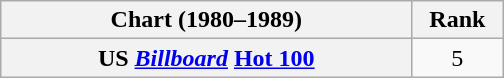<table class="wikitable plainrowheaders">
<tr>
<th style="width: 200pt;">Chart (1980–1989)</th>
<th style="width: 40pt;">Rank</th>
</tr>
<tr>
<th scope="row">US <em><a href='#'>Billboard</a></em> <a href='#'>Hot 100</a></th>
<td style="text-align:center;">5</td>
</tr>
</table>
